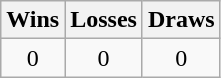<table class="wikitable">
<tr>
<th>Wins</th>
<th>Losses</th>
<th>Draws</th>
</tr>
<tr>
<td align=center>0</td>
<td align=center>0</td>
<td align=center>0</td>
</tr>
</table>
